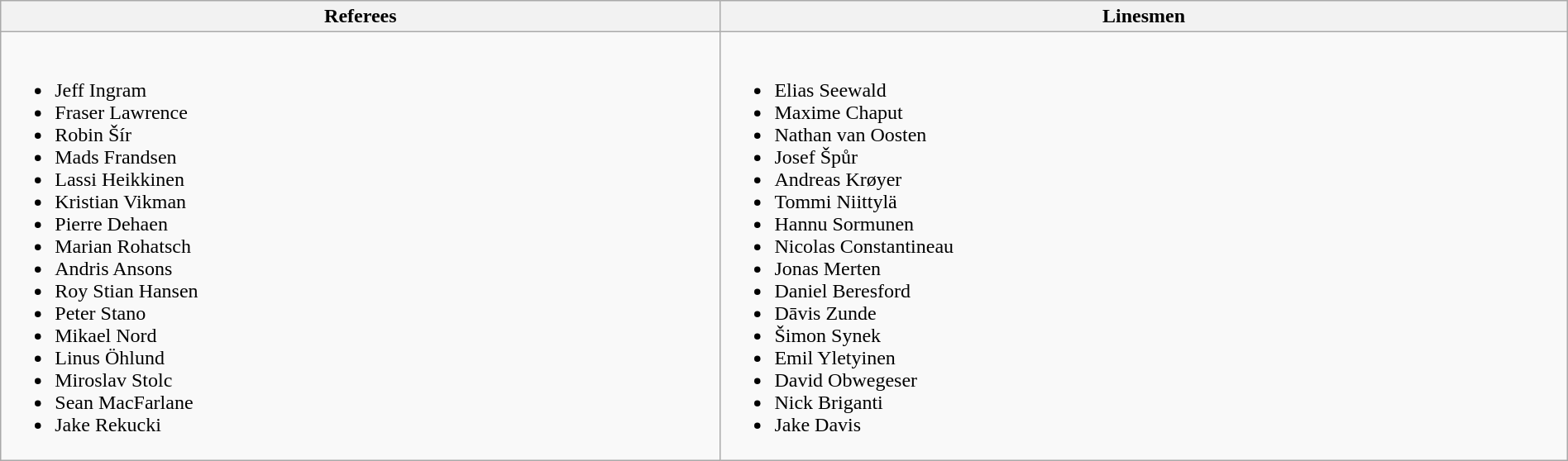<table class="wikitable" style="width:100%;">
<tr>
<th>Referees</th>
<th>Linesmen</th>
</tr>
<tr>
<td><br><ul><li> Jeff Ingram</li><li> Fraser Lawrence</li><li> Robin Šír</li><li> Mads Frandsen</li><li> Lassi Heikkinen</li><li> Kristian Vikman</li><li> Pierre Dehaen</li><li> Marian Rohatsch</li><li> Andris Ansons</li><li> Roy Stian Hansen</li><li> Peter Stano</li><li> Mikael Nord</li><li> Linus Öhlund</li><li> Miroslav Stolc</li><li> Sean MacFarlane</li><li> Jake Rekucki</li></ul></td>
<td><br><ul><li> Elias Seewald</li><li> Maxime Chaput</li><li> Nathan van Oosten</li><li> Josef Špůr</li><li> Andreas Krøyer</li><li> Tommi Niittylä</li><li> Hannu Sormunen</li><li> Nicolas Constantineau</li><li> Jonas Merten</li><li> Daniel Beresford</li><li> Dāvis Zunde</li><li> Šimon Synek</li><li> Emil Yletyinen</li><li> David Obwegeser</li><li> Nick Briganti</li><li> Jake Davis</li></ul></td>
</tr>
</table>
